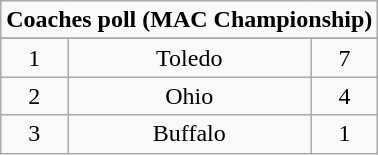<table class="wikitable">
<tr align="center">
<td align="center" Colspan="3"><strong>Coaches poll (MAC Championship)</strong></td>
</tr>
<tr align="center">
</tr>
<tr align="center">
<td>1</td>
<td>Toledo</td>
<td>7</td>
</tr>
<tr align="center">
<td>2</td>
<td>Ohio</td>
<td>4</td>
</tr>
<tr align="center">
<td>3</td>
<td>Buffalo</td>
<td>1</td>
</tr>
</table>
